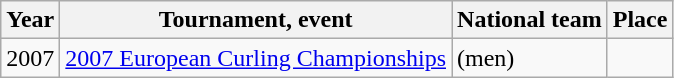<table class="wikitable">
<tr>
<th scope="col">Year</th>
<th scope="col">Tournament, event</th>
<th scope="col">National team</th>
<th scope="col">Place</th>
</tr>
<tr>
<td>2007</td>
<td><a href='#'>2007 European Curling Championships</a></td>
<td> (men)</td>
<td></td>
</tr>
</table>
